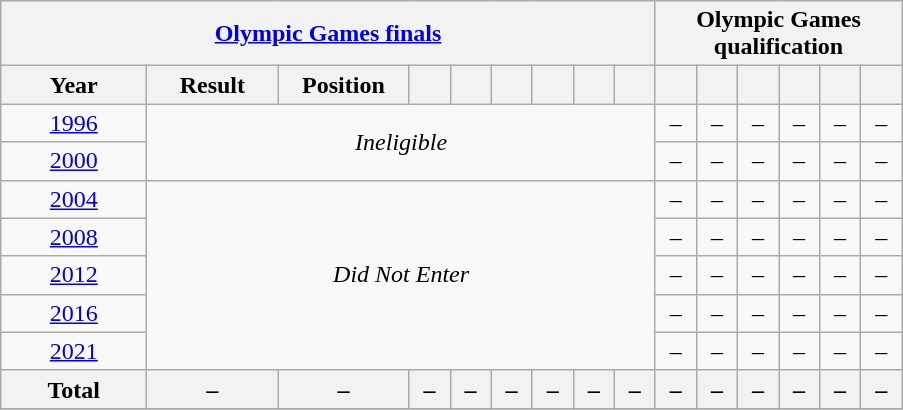<table class="wikitable" style="text-align:center;">
<tr>
<th colspan="9"><a href='#'>Olympic Games finals</a></th>
<th colspan="6">Olympic Games<br>qualification</th>
</tr>
<tr>
<th style="width:90px;">Year</th>
<th style="width:80px;">Result</th>
<th style="width:80px;">Position</th>
<th style="width:20px;"></th>
<th style="width:20px;"></th>
<th style="width:20px;"></th>
<th style="width:20px;"></th>
<th style="width:20px;"></th>
<th style="width:20px;"></th>
<th style="width:20px;"></th>
<th style="width:20px;"></th>
<th style="width:20px;"></th>
<th style="width:20px;"></th>
<th style="width:20px;"></th>
<th style="width:20px;"></th>
</tr>
<tr>
<td> <a href='#'>1996</a></td>
<td rowspan="2" colspan="8"><em>Ineligible</em></td>
<td>–</td>
<td>–</td>
<td>–</td>
<td>–</td>
<td>–</td>
<td>–</td>
</tr>
<tr>
<td> <a href='#'>2000</a></td>
<td>–</td>
<td>–</td>
<td>–</td>
<td>–</td>
<td>–</td>
<td>–</td>
</tr>
<tr>
<td> <a href='#'>2004</a></td>
<td rowspan="5" colspan="8"><em>Did Not Enter</em></td>
<td>–</td>
<td>–</td>
<td>–</td>
<td>–</td>
<td>–</td>
<td>–</td>
</tr>
<tr>
<td> <a href='#'>2008</a></td>
<td>–</td>
<td>–</td>
<td>–</td>
<td>–</td>
<td>–</td>
<td>–</td>
</tr>
<tr>
<td> <a href='#'>2012</a></td>
<td>–</td>
<td>–</td>
<td>–</td>
<td>–</td>
<td>–</td>
<td>–</td>
</tr>
<tr>
<td> <a href='#'>2016</a></td>
<td>–</td>
<td>–</td>
<td>–</td>
<td>–</td>
<td>–</td>
<td>–</td>
</tr>
<tr>
<td> <a href='#'>2021</a></td>
<td>–</td>
<td>–</td>
<td>–</td>
<td>–</td>
<td>–</td>
<td>–</td>
</tr>
<tr>
<th>Total</th>
<th>–</th>
<th>–</th>
<th>–</th>
<th>–</th>
<th>–</th>
<th>–</th>
<th>–</th>
<th>–</th>
<th>–</th>
<th>–</th>
<th>–</th>
<th>–</th>
<th>–</th>
<th>–</th>
</tr>
<tr>
</tr>
</table>
